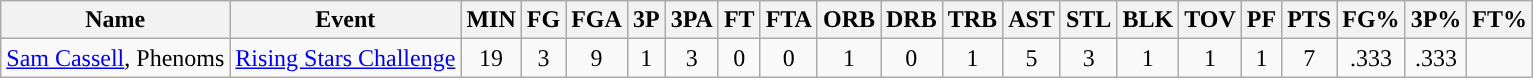<table class="wikitable sortable sortable" style="text-align: center">
<tr>
<th>Name</th>
<th>Event</th>
<th>MIN</th>
<th>FG</th>
<th>FGA</th>
<th>3P</th>
<th>3PA</th>
<th>FT</th>
<th>FTA</th>
<th>ORB</th>
<th>DRB</th>
<th>TRB</th>
<th>AST</th>
<th>STL</th>
<th>BLK</th>
<th>TOV</th>
<th>PF</th>
<th>PTS</th>
<th>FG%</th>
<th>3P%</th>
<th>FT%</th>
</tr>
<tr>
<td><a href='#'>Sam Cassell</a>, Phenoms</td>
<td><a href='#'>Rising Stars Challenge</a></td>
<td>19</td>
<td>3</td>
<td>9</td>
<td>1</td>
<td>3</td>
<td>0</td>
<td>0</td>
<td>1</td>
<td>0</td>
<td>1</td>
<td>5</td>
<td>3</td>
<td>1</td>
<td>1</td>
<td>1</td>
<td>7</td>
<td>.333</td>
<td>.333</td>
<td></td>
</tr>
</table>
